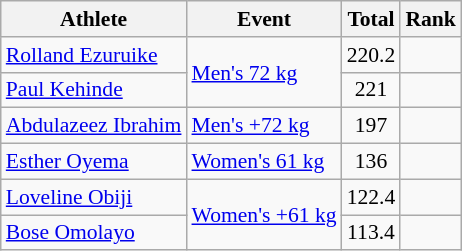<table class="wikitable" style="font-size:90%">
<tr>
<th>Athlete</th>
<th>Event</th>
<th>Total</th>
<th>Rank</th>
</tr>
<tr align=center>
<td align=left><a href='#'>Rolland Ezuruike</a></td>
<td align=left rowspan=2><a href='#'>Men's 72 kg</a></td>
<td>220.2</td>
<td></td>
</tr>
<tr align=center>
<td align=left><a href='#'>Paul Kehinde</a></td>
<td>221</td>
<td></td>
</tr>
<tr align=center>
<td align=left><a href='#'>Abdulazeez Ibrahim</a></td>
<td align=left><a href='#'>Men's +72 kg</a></td>
<td>197</td>
<td></td>
</tr>
<tr align=center>
<td align=left><a href='#'>Esther Oyema</a></td>
<td align=left><a href='#'>Women's 61 kg</a></td>
<td>136</td>
<td></td>
</tr>
<tr align=center>
<td align=left><a href='#'>Loveline Obiji</a></td>
<td align=left rowspan=2><a href='#'>Women's +61 kg</a></td>
<td>122.4</td>
<td></td>
</tr>
<tr align=center>
<td align=left><a href='#'>Bose Omolayo</a></td>
<td>113.4</td>
<td></td>
</tr>
</table>
